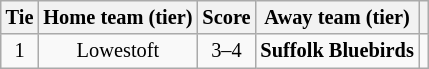<table class="wikitable" style="text-align:center; font-size:85%">
<tr>
<th>Tie</th>
<th>Home team (tier)</th>
<th>Score</th>
<th>Away team (tier)</th>
<th></th>
</tr>
<tr>
<td align="center">1</td>
<td>Lowestoft</td>
<td align="center">3–4</td>
<td><strong>Suffolk Bluebirds</strong></td>
<td></td>
</tr>
</table>
